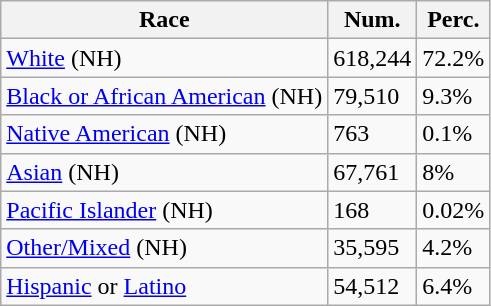<table class="wikitable">
<tr>
<th>Race</th>
<th>Num.</th>
<th>Perc.</th>
</tr>
<tr>
<td><a href='#'>White</a> (NH)</td>
<td>618,244</td>
<td>72.2%</td>
</tr>
<tr>
<td><a href='#'>Black or African American</a> (NH)</td>
<td>79,510</td>
<td>9.3%</td>
</tr>
<tr>
<td><a href='#'>Native American</a> (NH)</td>
<td>763</td>
<td>0.1%</td>
</tr>
<tr>
<td><a href='#'>Asian</a> (NH)</td>
<td>67,761</td>
<td>8%</td>
</tr>
<tr>
<td><a href='#'>Pacific Islander</a> (NH)</td>
<td>168</td>
<td>0.02%</td>
</tr>
<tr>
<td><a href='#'>Other/Mixed</a> (NH)</td>
<td>35,595</td>
<td>4.2%</td>
</tr>
<tr>
<td><a href='#'>Hispanic</a> or <a href='#'>Latino</a></td>
<td>54,512</td>
<td>6.4%</td>
</tr>
</table>
